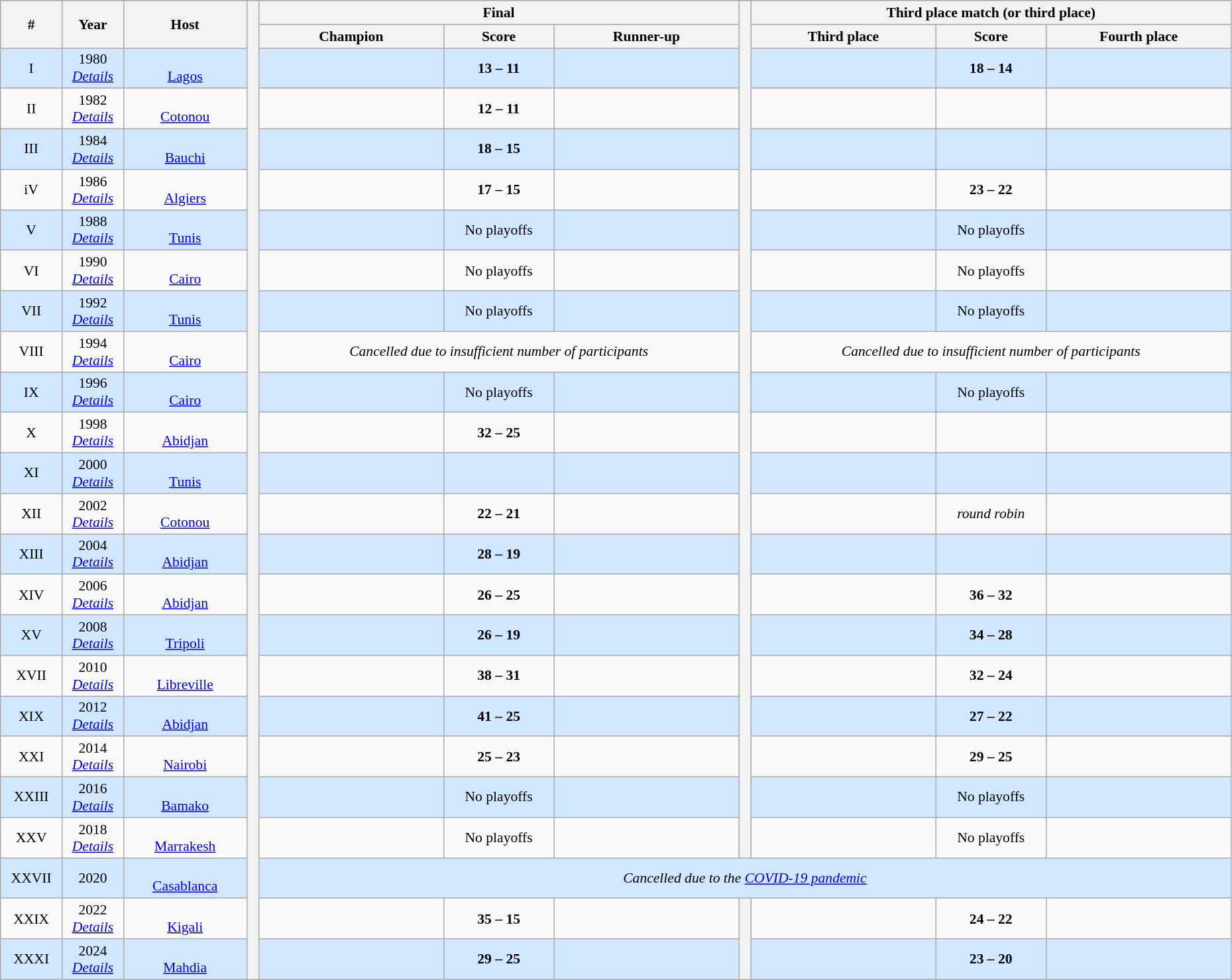<table class="wikitable" style="font-size:90%; width: 98%; text-align: center;">
<tr bgcolor=#C1D8FF>
<th rowspan=2 width=5%>#</th>
<th rowspan=2 width=5%>Year</th>
<th rowspan=2 width=10%>Host</th>
<th width=1% rowspan=25 bgcolor=ffffff></th>
<th colspan=3>Final</th>
<th width=1% rowspan=22 bgcolor=ffffff></th>
<th colspan=3>Third place match (or third place)</th>
</tr>
<tr bgcolor=#EFEFEF>
<th width=15%>Champion</th>
<th width=9%>Score</th>
<th width=15%>Runner-up</th>
<th width=15%>Third place</th>
<th width=9%>Score</th>
<th width=15%>Fourth place</th>
</tr>
<tr bgcolor=#D0E7FF>
<td>I</td>
<td>1980<br><em><a href='#'>Details</a></em></td>
<td><br><a href='#'>Lagos</a></td>
<td><strong></strong></td>
<td><strong>13 – 11</strong></td>
<td></td>
<td></td>
<td><strong>18 – 14</strong></td>
<td></td>
</tr>
<tr>
<td>II</td>
<td>1982<br><em><a href='#'>Details</a></em></td>
<td><br><a href='#'>Cotonou</a></td>
<td><strong></strong></td>
<td><strong>12 – 11</strong></td>
<td></td>
<td></td>
<td></td>
<td></td>
</tr>
<tr bgcolor=#D0E7FF>
<td>III</td>
<td>1984<br><em><a href='#'>Details</a></em></td>
<td><br><a href='#'>Bauchi</a></td>
<td><strong></strong></td>
<td><strong>18 – 15</strong></td>
<td></td>
<td></td>
<td></td>
<td></td>
</tr>
<tr>
<td>iV</td>
<td>1986<br><em><a href='#'>Details</a></em></td>
<td><br><a href='#'>Algiers</a></td>
<td><strong></strong></td>
<td><strong>17 – 15</strong></td>
<td></td>
<td></td>
<td><strong>23 – 22</strong></td>
<td></td>
</tr>
<tr bgcolor=#D0E7FF>
<td>V</td>
<td>1988<br><em><a href='#'>Details</a></em></td>
<td><br><a href='#'>Tunis</a></td>
<td><strong></strong></td>
<td><span>No playoffs</span></td>
<td></td>
<td></td>
<td><span>No playoffs</span></td>
<td></td>
</tr>
<tr>
<td>VI</td>
<td>1990<br><em><a href='#'>Details</a></em></td>
<td><br><a href='#'>Cairo</a></td>
<td><strong></strong></td>
<td><span>No playoffs</span></td>
<td></td>
<td></td>
<td><span>No playoffs</span></td>
<td></td>
</tr>
<tr bgcolor=#D0E7FF>
<td>VII</td>
<td>1992<br><em><a href='#'>Details</a></em></td>
<td><br><a href='#'>Tunis</a></td>
<td><strong></strong></td>
<td><span>No playoffs</span></td>
<td></td>
<td></td>
<td><span>No playoffs</span></td>
<td></td>
</tr>
<tr>
<td>VIII</td>
<td>1994<br><em><a href='#'>Details</a></em></td>
<td><br><a href='#'>Cairo</a></td>
<td colspan=3><em>Cancelled due to insufficient number of participants</em></td>
<td colspan=3><em>Cancelled due to insufficient number of participants</em></td>
</tr>
<tr bgcolor=#D0E7FF>
<td>IX</td>
<td>1996<br><em><a href='#'>Details</a></em></td>
<td><br><a href='#'>Cairo</a></td>
<td><strong></strong></td>
<td><span>No playoffs</span></td>
<td></td>
<td></td>
<td><span>No playoffs</span></td>
<td></td>
</tr>
<tr>
<td>X</td>
<td>1998<br><em><a href='#'>Details</a></em></td>
<td><br><a href='#'>Abidjan</a></td>
<td><strong></strong></td>
<td><strong>32 – 25</strong></td>
<td></td>
<td></td>
<td></td>
<td></td>
</tr>
<tr bgcolor=#D0E7FF>
<td>XI</td>
<td>2000<br><em><a href='#'>Details</a></em></td>
<td><br><a href='#'>Tunis</a></td>
<td><strong></strong></td>
<td></td>
<td></td>
<td></td>
<td></td>
<td></td>
</tr>
<tr>
<td>XII</td>
<td>2002<br><em><a href='#'>Details</a></em></td>
<td><br><a href='#'>Cotonou</a></td>
<td><strong></strong></td>
<td><strong>22 – 21</strong></td>
<td></td>
<td></td>
<td><em>round robin</em></td>
<td></td>
</tr>
<tr bgcolor=#D0E7FF>
<td>XIII</td>
<td>2004<br><em><a href='#'>Details</a></em></td>
<td><br><a href='#'>Abidjan</a></td>
<td><strong></strong></td>
<td><strong>28 – 19</strong></td>
<td></td>
<td></td>
<td></td>
<td></td>
</tr>
<tr>
<td>XIV</td>
<td>2006<br><em><a href='#'>Details</a></em></td>
<td><br><a href='#'>Abidjan</a></td>
<td><strong></strong></td>
<td><strong>26 – 25</strong></td>
<td></td>
<td></td>
<td><strong>36 – 32</strong></td>
<td></td>
</tr>
<tr bgcolor=#D0E7FF>
<td>XV</td>
<td>2008<br><em><a href='#'>Details</a></em></td>
<td><br><a href='#'>Tripoli</a></td>
<td><strong></strong></td>
<td><strong>26 – 19</strong></td>
<td></td>
<td></td>
<td><strong>34 – 28</strong></td>
<td></td>
</tr>
<tr>
<td>XVII</td>
<td>2010<br><em><a href='#'>Details</a></em></td>
<td><br><a href='#'>Libreville</a></td>
<td><strong></strong></td>
<td><strong>38 – 31</strong></td>
<td></td>
<td></td>
<td><strong>32 – 24</strong></td>
<td></td>
</tr>
<tr bgcolor=#D0E7FF>
<td>XIX</td>
<td>2012<br><em><a href='#'>Details</a></em></td>
<td><br><a href='#'>Abidjan</a></td>
<td><strong></strong></td>
<td><strong>41 – 25</strong></td>
<td></td>
<td></td>
<td><strong>27 – 22</strong></td>
<td></td>
</tr>
<tr>
<td>XXI</td>
<td>2014<br><em><a href='#'>Details</a></em></td>
<td><br><a href='#'>Nairobi</a></td>
<td><strong></strong></td>
<td><strong>25 – 23</strong></td>
<td></td>
<td></td>
<td><strong>29 – 25</strong></td>
<td></td>
</tr>
<tr bgcolor=#D0E7FF>
<td>XXIII</td>
<td>2016<br><em><a href='#'>Details</a></em></td>
<td><br><a href='#'>Bamako</a></td>
<td><strong></strong></td>
<td><span>No playoffs</span></td>
<td></td>
<td></td>
<td><span>No playoffs</span></td>
<td></td>
</tr>
<tr>
<td>XXV</td>
<td>2018<br><em><a href='#'>Details</a></em></td>
<td><br><a href='#'>Marrakesh</a></td>
<td><strong></strong></td>
<td><span>No playoffs</span></td>
<td></td>
<td></td>
<td><span>No playoffs</span></td>
<td></td>
</tr>
<tr bgcolor=#D0E7FF>
<td>XXVII</td>
<td>2020</td>
<td><br><a href='#'>Casablanca</a></td>
<td colspan=7><em>Cancelled due to the <a href='#'>COVID-19 pandemic</a></em></td>
</tr>
<tr>
<td>XXIX</td>
<td>2022<br><em><a href='#'>Details</a></em></td>
<td><br><a href='#'>Kigali</a></td>
<td><strong></strong></td>
<td><strong>35 – 15</strong></td>
<td></td>
<th width=1% rowspan=2 bgcolor=ffffff></th>
<td></td>
<td><strong>24 – 22</strong></td>
<td></td>
</tr>
<tr bgcolor=#D0E7FF>
<td>XXXI</td>
<td>2024<br><em><a href='#'>Details</a></em></td>
<td><br><a href='#'>Mahdia</a></td>
<td></td>
<td><strong>29 – 25</strong></td>
<td></td>
<td></td>
<td><strong>23 – 20</strong></td>
<td></td>
</tr>
</table>
